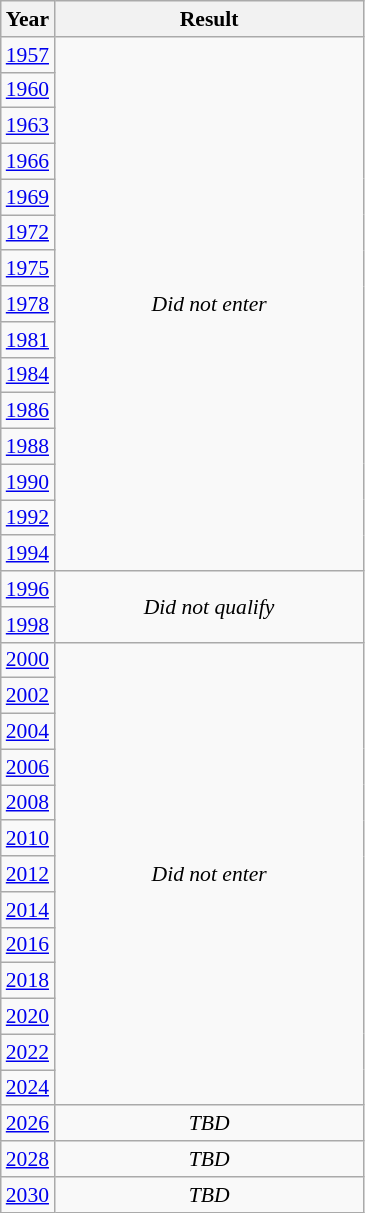<table class="wikitable" style="text-align: center; font-size:90%">
<tr>
<th>Year</th>
<th style="width:200px">Result</th>
</tr>
<tr>
<td> <a href='#'>1957</a></td>
<td rowspan="15"><em>Did not enter</em></td>
</tr>
<tr>
<td> <a href='#'>1960</a></td>
</tr>
<tr>
<td> <a href='#'>1963</a></td>
</tr>
<tr>
<td> <a href='#'>1966</a></td>
</tr>
<tr>
<td> <a href='#'>1969</a></td>
</tr>
<tr>
<td> <a href='#'>1972</a></td>
</tr>
<tr>
<td> <a href='#'>1975</a></td>
</tr>
<tr>
<td> <a href='#'>1978</a></td>
</tr>
<tr>
<td> <a href='#'>1981</a></td>
</tr>
<tr>
<td> <a href='#'>1984</a></td>
</tr>
<tr>
<td> <a href='#'>1986</a></td>
</tr>
<tr>
<td> <a href='#'>1988</a></td>
</tr>
<tr>
<td> <a href='#'>1990</a></td>
</tr>
<tr>
<td> <a href='#'>1992</a></td>
</tr>
<tr>
<td> <a href='#'>1994</a></td>
</tr>
<tr>
<td> <a href='#'>1996</a></td>
<td rowspan="2"><em>Did not qualify</em></td>
</tr>
<tr>
<td> <a href='#'>1998</a></td>
</tr>
<tr>
<td> <a href='#'>2000</a></td>
<td rowspan="13"><em>Did not enter</em></td>
</tr>
<tr>
<td> <a href='#'>2002</a></td>
</tr>
<tr>
<td> <a href='#'>2004</a></td>
</tr>
<tr>
<td> <a href='#'>2006</a></td>
</tr>
<tr>
<td> <a href='#'>2008</a></td>
</tr>
<tr>
<td> <a href='#'>2010</a></td>
</tr>
<tr>
<td> <a href='#'>2012</a></td>
</tr>
<tr>
<td> <a href='#'>2014</a></td>
</tr>
<tr>
<td> <a href='#'>2016</a></td>
</tr>
<tr>
<td> <a href='#'>2018</a></td>
</tr>
<tr>
<td> <a href='#'>2020</a></td>
</tr>
<tr>
<td> <a href='#'>2022</a></td>
</tr>
<tr>
<td> <a href='#'>2024</a></td>
</tr>
<tr>
<td> <a href='#'>2026</a></td>
<td><em>TBD</em></td>
</tr>
<tr>
<td> <a href='#'>2028</a></td>
<td><em>TBD</em></td>
</tr>
<tr>
<td> <a href='#'>2030</a></td>
<td><em>TBD</em></td>
</tr>
</table>
